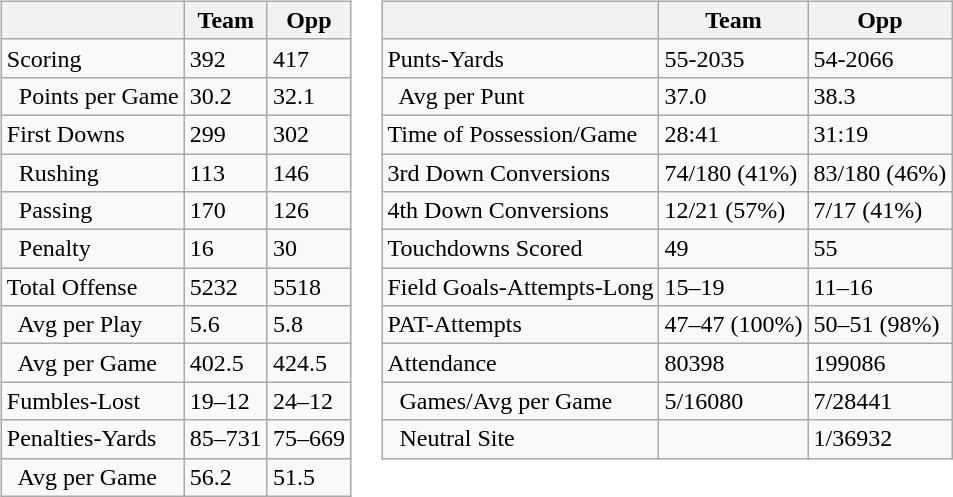<table>
<tr>
<td valign="top"><br><table class="wikitable" style="white-space:nowrap;">
<tr>
<th></th>
<th>Team</th>
<th>Opp</th>
</tr>
<tr>
<td>Scoring</td>
<td>392</td>
<td>417</td>
</tr>
<tr>
<td>  Points per Game</td>
<td>30.2</td>
<td>32.1</td>
</tr>
<tr>
<td>First Downs</td>
<td>299</td>
<td>302</td>
</tr>
<tr>
<td>  Rushing</td>
<td>113</td>
<td>146</td>
</tr>
<tr>
<td>  Passing</td>
<td>170</td>
<td>126</td>
</tr>
<tr>
<td>  Penalty</td>
<td>16</td>
<td>30</td>
</tr>
<tr>
<td>Total Offense</td>
<td>5232</td>
<td>5518</td>
</tr>
<tr>
<td>  Avg per Play</td>
<td>5.6</td>
<td>5.8</td>
</tr>
<tr>
<td>  Avg per Game</td>
<td>402.5</td>
<td>424.5</td>
</tr>
<tr>
<td>Fumbles-Lost</td>
<td>19–12</td>
<td>24–12</td>
</tr>
<tr>
<td>Penalties-Yards</td>
<td>85–731</td>
<td>75–669</td>
</tr>
<tr>
<td>  Avg per Game</td>
<td>56.2</td>
<td>51.5</td>
</tr>
</table>
</td>
<td valign="top"><br><table class="wikitable" style="white-space:nowrap;">
<tr>
<th></th>
<th>Team</th>
<th>Opp</th>
</tr>
<tr>
<td>Punts-Yards</td>
<td>55-2035</td>
<td>54-2066</td>
</tr>
<tr>
<td>  Avg per Punt</td>
<td>37.0</td>
<td>38.3</td>
</tr>
<tr>
<td>Time of Possession/Game</td>
<td>28:41</td>
<td>31:19</td>
</tr>
<tr>
<td>3rd Down Conversions</td>
<td>74/180 (41%)</td>
<td>83/180 (46%)</td>
</tr>
<tr>
<td>4th Down Conversions</td>
<td>12/21 (57%)</td>
<td>7/17 (41%)</td>
</tr>
<tr>
<td>Touchdowns Scored</td>
<td>49</td>
<td>55</td>
</tr>
<tr>
<td>Field Goals-Attempts-Long</td>
<td>15–19</td>
<td>11–16</td>
</tr>
<tr>
<td>PAT-Attempts</td>
<td>47–47 (100%)</td>
<td>50–51 (98%)</td>
</tr>
<tr>
<td>Attendance</td>
<td>80398</td>
<td>199086</td>
</tr>
<tr>
<td>  Games/Avg per Game</td>
<td>5/16080</td>
<td>7/28441</td>
</tr>
<tr>
<td>  Neutral Site</td>
<td></td>
<td>1/36932</td>
</tr>
</table>
</td>
</tr>
</table>
